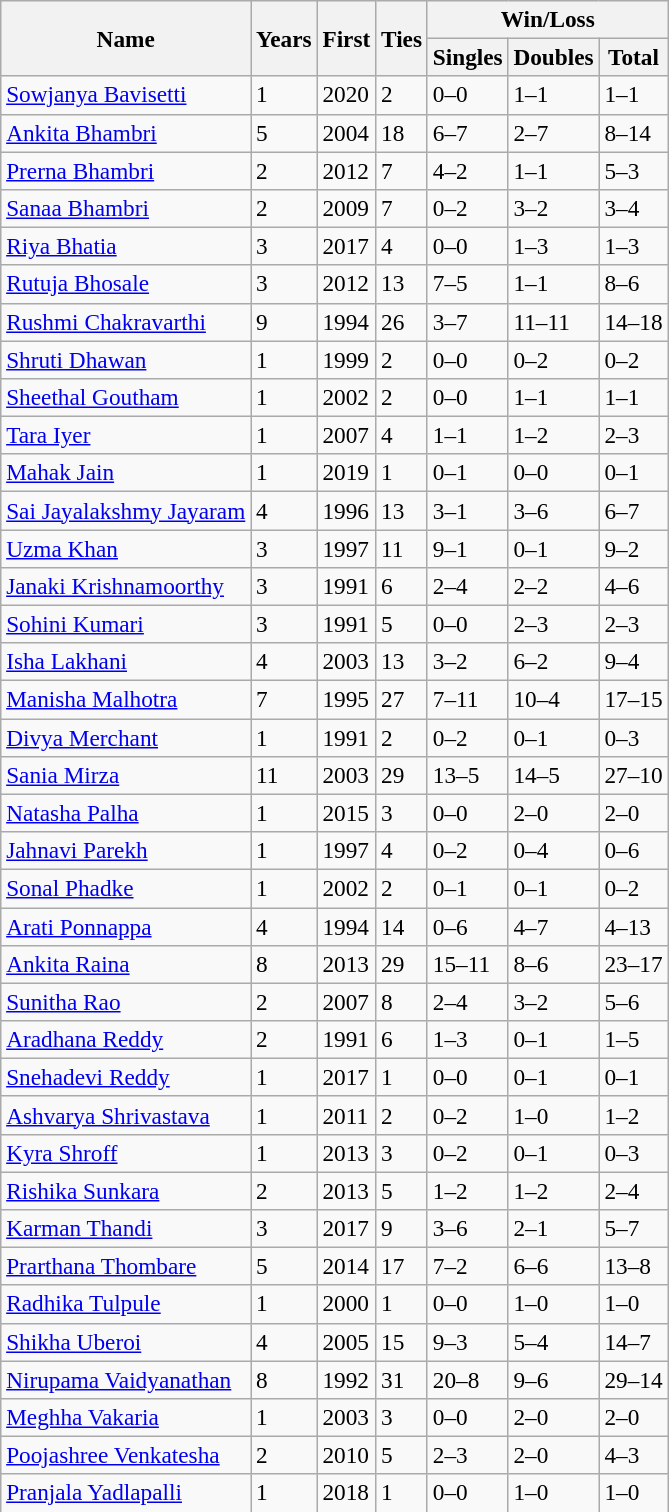<table class="wikitable sortable" style="font-size:97%">
<tr>
<th rowspan="2">Name</th>
<th rowspan="2">Years</th>
<th rowspan="2">First</th>
<th rowspan="2">Ties</th>
<th colspan="3" class="unsortable">Win/Loss</th>
</tr>
<tr>
<th>Singles</th>
<th>Doubles</th>
<th>Total</th>
</tr>
<tr>
<td><a href='#'>Sowjanya Bavisetti</a></td>
<td>1</td>
<td>2020</td>
<td>2</td>
<td>0–0</td>
<td>1–1</td>
<td>1–1</td>
</tr>
<tr>
<td><a href='#'>Ankita Bhambri</a></td>
<td>5</td>
<td>2004</td>
<td>18</td>
<td>6–7</td>
<td>2–7</td>
<td>8–14</td>
</tr>
<tr>
<td><a href='#'>Prerna Bhambri</a></td>
<td>2</td>
<td>2012</td>
<td>7</td>
<td>4–2</td>
<td>1–1</td>
<td>5–3</td>
</tr>
<tr>
<td><a href='#'>Sanaa Bhambri</a></td>
<td>2</td>
<td>2009</td>
<td>7</td>
<td>0–2</td>
<td>3–2</td>
<td>3–4</td>
</tr>
<tr>
<td><a href='#'>Riya Bhatia</a></td>
<td>3</td>
<td>2017</td>
<td>4</td>
<td>0–0</td>
<td>1–3</td>
<td>1–3</td>
</tr>
<tr>
<td><a href='#'>Rutuja Bhosale</a></td>
<td>3</td>
<td>2012</td>
<td>13</td>
<td>7–5</td>
<td>1–1</td>
<td>8–6</td>
</tr>
<tr>
<td><a href='#'>Rushmi Chakravarthi</a></td>
<td>9</td>
<td>1994</td>
<td>26</td>
<td>3–7</td>
<td>11–11</td>
<td>14–18</td>
</tr>
<tr>
<td><a href='#'>Shruti Dhawan</a></td>
<td>1</td>
<td>1999</td>
<td>2</td>
<td>0–0</td>
<td>0–2</td>
<td>0–2</td>
</tr>
<tr>
<td><a href='#'>Sheethal Goutham</a></td>
<td>1</td>
<td>2002</td>
<td>2</td>
<td>0–0</td>
<td>1–1</td>
<td>1–1</td>
</tr>
<tr>
<td><a href='#'>Tara Iyer</a></td>
<td>1</td>
<td>2007</td>
<td>4</td>
<td>1–1</td>
<td>1–2</td>
<td>2–3</td>
</tr>
<tr>
<td><a href='#'>Mahak Jain</a></td>
<td>1</td>
<td>2019</td>
<td>1</td>
<td>0–1</td>
<td>0–0</td>
<td>0–1</td>
</tr>
<tr>
<td><a href='#'>Sai Jayalakshmy Jayaram</a></td>
<td>4</td>
<td>1996</td>
<td>13</td>
<td>3–1</td>
<td>3–6</td>
<td>6–7</td>
</tr>
<tr>
<td><a href='#'>Uzma Khan</a></td>
<td>3</td>
<td>1997</td>
<td>11</td>
<td>9–1</td>
<td>0–1</td>
<td>9–2</td>
</tr>
<tr>
<td><a href='#'>Janaki Krishnamoorthy</a></td>
<td>3</td>
<td>1991</td>
<td>6</td>
<td>2–4</td>
<td>2–2</td>
<td>4–6</td>
</tr>
<tr>
<td><a href='#'>Sohini Kumari</a></td>
<td>3</td>
<td>1991</td>
<td>5</td>
<td>0–0</td>
<td>2–3</td>
<td>2–3</td>
</tr>
<tr>
<td><a href='#'>Isha Lakhani</a></td>
<td>4</td>
<td>2003</td>
<td>13</td>
<td>3–2</td>
<td>6–2</td>
<td>9–4</td>
</tr>
<tr>
<td><a href='#'>Manisha Malhotra</a></td>
<td>7</td>
<td>1995</td>
<td>27</td>
<td>7–11</td>
<td>10–4</td>
<td>17–15</td>
</tr>
<tr>
<td><a href='#'>Divya Merchant</a></td>
<td>1</td>
<td>1991</td>
<td>2</td>
<td>0–2</td>
<td>0–1</td>
<td>0–3</td>
</tr>
<tr>
<td><a href='#'>Sania Mirza</a></td>
<td>11</td>
<td>2003</td>
<td>29</td>
<td>13–5</td>
<td>14–5</td>
<td>27–10</td>
</tr>
<tr>
<td><a href='#'>Natasha Palha</a></td>
<td>1</td>
<td>2015</td>
<td>3</td>
<td>0–0</td>
<td>2–0</td>
<td>2–0</td>
</tr>
<tr>
<td><a href='#'>Jahnavi Parekh</a></td>
<td>1</td>
<td>1997</td>
<td>4</td>
<td>0–2</td>
<td>0–4</td>
<td>0–6</td>
</tr>
<tr>
<td><a href='#'>Sonal Phadke</a></td>
<td>1</td>
<td>2002</td>
<td>2</td>
<td>0–1</td>
<td>0–1</td>
<td>0–2</td>
</tr>
<tr>
<td><a href='#'>Arati Ponnappa</a></td>
<td>4</td>
<td>1994</td>
<td>14</td>
<td>0–6</td>
<td>4–7</td>
<td>4–13</td>
</tr>
<tr>
<td><a href='#'>Ankita Raina</a></td>
<td>8</td>
<td>2013</td>
<td>29</td>
<td>15–11</td>
<td>8–6</td>
<td>23–17</td>
</tr>
<tr>
<td><a href='#'>Sunitha Rao</a></td>
<td>2</td>
<td>2007</td>
<td>8</td>
<td>2–4</td>
<td>3–2</td>
<td>5–6</td>
</tr>
<tr>
<td><a href='#'>Aradhana Reddy</a></td>
<td>2</td>
<td>1991</td>
<td>6</td>
<td>1–3</td>
<td>0–1</td>
<td>1–5</td>
</tr>
<tr>
<td><a href='#'>Snehadevi Reddy</a></td>
<td>1</td>
<td>2017</td>
<td>1</td>
<td>0–0</td>
<td>0–1</td>
<td>0–1</td>
</tr>
<tr>
<td><a href='#'>Ashvarya Shrivastava</a></td>
<td>1</td>
<td>2011</td>
<td>2</td>
<td>0–2</td>
<td>1–0</td>
<td>1–2</td>
</tr>
<tr>
<td><a href='#'>Kyra Shroff</a></td>
<td>1</td>
<td>2013</td>
<td>3</td>
<td>0–2</td>
<td>0–1</td>
<td>0–3</td>
</tr>
<tr>
<td><a href='#'>Rishika Sunkara</a></td>
<td>2</td>
<td>2013</td>
<td>5</td>
<td>1–2</td>
<td>1–2</td>
<td>2–4</td>
</tr>
<tr>
<td><a href='#'>Karman Thandi</a></td>
<td>3</td>
<td>2017</td>
<td>9</td>
<td>3–6</td>
<td>2–1</td>
<td>5–7</td>
</tr>
<tr>
<td><a href='#'>Prarthana Thombare</a></td>
<td>5</td>
<td>2014</td>
<td>17</td>
<td>7–2</td>
<td>6–6</td>
<td>13–8</td>
</tr>
<tr>
<td><a href='#'>Radhika Tulpule</a></td>
<td>1</td>
<td>2000</td>
<td>1</td>
<td>0–0</td>
<td>1–0</td>
<td>1–0</td>
</tr>
<tr>
<td><a href='#'>Shikha Uberoi</a></td>
<td>4</td>
<td>2005</td>
<td>15</td>
<td>9–3</td>
<td>5–4</td>
<td>14–7</td>
</tr>
<tr>
<td><a href='#'>Nirupama Vaidyanathan</a></td>
<td>8</td>
<td>1992</td>
<td>31</td>
<td>20–8</td>
<td>9–6</td>
<td>29–14</td>
</tr>
<tr>
<td><a href='#'>Meghha Vakaria</a></td>
<td>1</td>
<td>2003</td>
<td>3</td>
<td>0–0</td>
<td>2–0</td>
<td>2–0</td>
</tr>
<tr>
<td><a href='#'>Poojashree Venkatesha</a></td>
<td>2</td>
<td>2010</td>
<td>5</td>
<td>2–3</td>
<td>2–0</td>
<td>4–3</td>
</tr>
<tr>
<td><a href='#'>Pranjala Yadlapalli</a></td>
<td>1</td>
<td>2018</td>
<td>1</td>
<td>0–0</td>
<td>1–0</td>
<td>1–0</td>
</tr>
</table>
